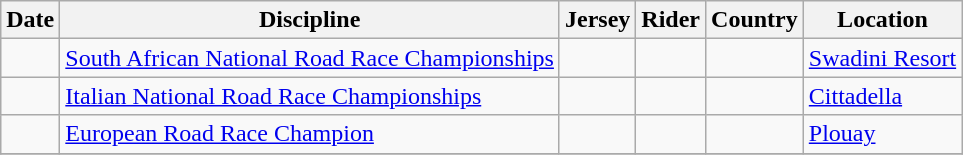<table class="wikitable">
<tr>
<th>Date</th>
<th>Discipline</th>
<th>Jersey</th>
<th>Rider</th>
<th>Country</th>
<th>Location</th>
</tr>
<tr>
<td></td>
<td><a href='#'>South African National Road Race Championships</a></td>
<td></td>
<td></td>
<td></td>
<td><a href='#'>Swadini Resort</a></td>
</tr>
<tr>
<td></td>
<td><a href='#'>Italian National Road Race Championships</a></td>
<td></td>
<td></td>
<td></td>
<td><a href='#'>Cittadella</a></td>
</tr>
<tr>
<td></td>
<td><a href='#'>European Road Race Champion</a></td>
<td></td>
<td></td>
<td></td>
<td><a href='#'>Plouay</a></td>
</tr>
<tr>
</tr>
</table>
